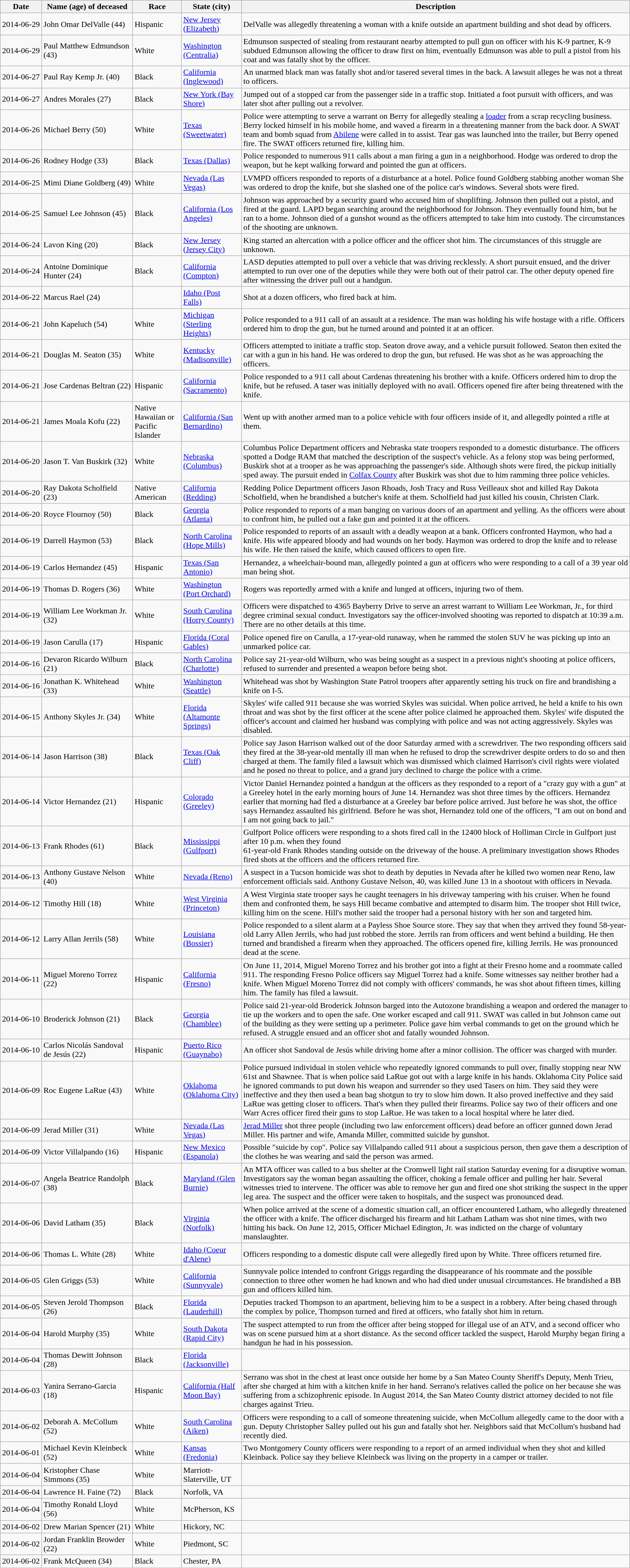<table class="wikitable sortable" id="killed">
<tr>
<th>Date</th>
<th nowrap>Name (age) of deceased</th>
<th>Race</th>
<th>State (city)</th>
<th>Description</th>
</tr>
<tr>
<td nowrap>2014-06-29</td>
<td>John Omar DelValle (44)</td>
<td>Hispanic</td>
<td><a href='#'>New Jersey (Elizabeth)</a></td>
<td>DelValle was allegedly threatening a woman with a knife outside an apartment building and shot dead by officers.</td>
</tr>
<tr>
<td>2014-06-29</td>
<td>Paul Matthew Edmundson (43)</td>
<td>White</td>
<td><a href='#'>Washington</a><br><a href='#'>(Centralia)</a></td>
<td>Edmunson suspected of stealing from restaurant nearby attempted to pull gun on officer with his K-9 partner, K-9 subdued Edmunson allowing the officer to draw first on him, eventually Edmunson was able to pull a pistol from his coat and was fatally shot by the officer.</td>
</tr>
<tr>
<td nowrap>2014-06-27</td>
<td>Paul Ray Kemp Jr. (40)</td>
<td>Black</td>
<td><a href='#'>California (Inglewood)</a></td>
<td>An unarmed black man was fatally shot and/or tasered several times in the back. A lawsuit alleges he was not a threat to officers.</td>
</tr>
<tr>
<td nowrap>2014-06-27</td>
<td>Andres Morales (27)</td>
<td>Black</td>
<td><a href='#'>New York (Bay Shore)</a></td>
<td>Jumped out of a stopped car from the passenger side in a traffic stop. Initiated a foot pursuit with officers, and was later shot after pulling out a revolver.</td>
</tr>
<tr>
<td>2014-06-26</td>
<td>Michael Berry (50)</td>
<td>White</td>
<td><a href='#'>Texas (Sweetwater)</a></td>
<td>Police were attempting to serve a warrant on Berry for allegedly stealing a <a href='#'>loader</a> from a scrap recycling business. Berry locked himself in his mobile home, and waved a firearm in a threatening manner from the back door. A SWAT team and bomb squad from <a href='#'>Abilene</a> were called in to assist. Tear gas was launched into the trailer, but Berry opened fire. The SWAT officers returned fire, killing him.</td>
</tr>
<tr>
<td>2014-06-26</td>
<td>Rodney Hodge (33)</td>
<td>Black</td>
<td><a href='#'>Texas (Dallas)</a></td>
<td>Police responded to numerous 911 calls about a man firing a gun in a neighborhood. Hodge was ordered to drop the weapon, but he kept walking forward and pointed the gun at officers.</td>
</tr>
<tr>
<td>2014-06-25</td>
<td>Mimi Diane Goldberg (49)</td>
<td>White</td>
<td><a href='#'>Nevada (Las Vegas)</a></td>
<td>LVMPD officers responded to reports of a disturbance at a hotel. Police found Goldberg stabbing another woman She was ordered to drop the knife, but she slashed one of the police car's windows. Several shots were fired.</td>
</tr>
<tr>
<td>2014-06-25</td>
<td>Samuel Lee Johnson (45)</td>
<td>Black</td>
<td><a href='#'>California (Los Angeles)</a></td>
<td>Johnson was approached by a security guard who accused him of shoplifting. Johnson then pulled out a pistol, and fired at the guard. LAPD began searching around the neighborhood for Johnson. They eventually found him, but he ran to a home. Johnson died of a gunshot wound as the officers attempted to take him into custody. The circumstances of the shooting are unknown.</td>
</tr>
<tr>
<td>2014-06-24</td>
<td>Lavon King (20)</td>
<td>Black</td>
<td><a href='#'>New Jersey (Jersey City)</a></td>
<td>King started an altercation with a police officer and the officer shot him. The circumstances of this struggle are unknown.</td>
</tr>
<tr>
<td>2014-06-24</td>
<td>Antoine Dominique Hunter (24)</td>
<td>Black</td>
<td><a href='#'>California (Compton)</a></td>
<td>LASD deputies attempted to pull over a vehicle that was driving recklessly. A short pursuit ensued, and the driver attempted to run over one of the deputies while they were both out of their patrol car. The other deputy opened fire after witnessing the driver pull out a handgun.</td>
</tr>
<tr>
<td>2014-06-22</td>
<td>Marcus Rael (24)</td>
<td></td>
<td><a href='#'>Idaho (Post Falls)</a></td>
<td>Shot at a dozen officers, who fired back at him.</td>
</tr>
<tr>
<td>2014-06-21</td>
<td>John Kapeluch (54)</td>
<td>White</td>
<td><a href='#'>Michigan (Sterling Heights)</a></td>
<td>Police responded to a 911 call of an assault at a residence. The man was holding his wife hostage with a rifle. Officers ordered him to drop the gun, but he turned around and pointed it at an officer.</td>
</tr>
<tr>
<td>2014-06-21</td>
<td>Douglas M. Seaton (35)</td>
<td>White</td>
<td><a href='#'>Kentucky (Madisonville)</a></td>
<td>Officers attempted to initiate a traffic stop. Seaton drove away, and a vehicle pursuit followed. Seaton then exited the car with a gun in his hand. He was ordered to drop the gun, but refused. He was shot as he was approaching the officers.</td>
</tr>
<tr>
<td>2014-06-21</td>
<td>Jose Cardenas Beltran (22)</td>
<td>Hispanic</td>
<td><a href='#'>California (Sacramento)</a></td>
<td>Police responded to a 911 call about Cardenas threatening his brother with a knife. Officers ordered him to drop the knife, but he refused. A taser was initially deployed with no avail. Officers opened fire after being threatened with the knife.</td>
</tr>
<tr>
<td>2014-06-21</td>
<td>James Moala Kofu (22)</td>
<td>Native Hawaiian or Pacific Islander</td>
<td><a href='#'>California (San Bernardino)</a></td>
<td>Went up with another armed man to a police vehicle with four officers inside of it, and allegedly pointed a rifle at them.</td>
</tr>
<tr>
<td>2014-06-20</td>
<td>Jason T. Van Buskirk (32)</td>
<td>White</td>
<td><a href='#'>Nebraska (Columbus)</a></td>
<td>Columbus Police Department officers and Nebraska state troopers responded to a domestic disturbance. The officers spotted a Dodge RAM that matched the description of the suspect's vehicle. As a felony stop was being performed, Buskirk shot at a trooper as he was approaching the passenger's side. Although shots were fired, the pickup initially sped away. The pursuit ended in <a href='#'>Colfax County</a> after Buskirk was shot due to him ramming three police vehicles.</td>
</tr>
<tr>
<td>2014-06-20</td>
<td>Ray Dakota Scholfield (23)</td>
<td>Native American</td>
<td><a href='#'>California (Redding)</a></td>
<td>Redding Police Department officers Jason Rhoads, Josh Tracy and Russ Veilleaux shot and killed Ray Dakota Scholfield, when he brandished a butcher's knife at them. Scholfield had just killed his cousin, Christen Clark.</td>
</tr>
<tr>
<td>2014-06-20</td>
<td>Royce Flournoy (50)</td>
<td>Black</td>
<td><a href='#'>Georgia (Atlanta)</a></td>
<td>Police responded to reports of a man banging on various doors of an apartment and yelling. As the officers were about to confront him, he pulled out a fake gun and pointed it at the officers.</td>
</tr>
<tr>
<td>2014-06-19</td>
<td>Darrell Haymon (53)</td>
<td>Black</td>
<td><a href='#'>North Carolina (Hope Mills)</a></td>
<td>Police responded to reports of an assault with a deadly weapon at a bank. Officers confronted Haymon, who had a knife. His wife appeared bloody and had wounds on her body. Haymon was ordered to drop the knife and to release his wife. He then raised the knife, which caused officers to open fire.</td>
</tr>
<tr>
<td>2014-06-19</td>
<td>Carlos Hernandez (45)</td>
<td>Hispanic</td>
<td><a href='#'>Texas (San Antonio)</a></td>
<td>Hernandez, a wheelchair-bound man, allegedly pointed a gun at officers who were responding to a call of a 39 year old man being shot.</td>
</tr>
<tr>
<td>2014-06-19</td>
<td>Thomas D. Rogers (36)</td>
<td>White</td>
<td><a href='#'>Washington (Port Orchard)</a></td>
<td>Rogers was reportedly armed with a knife and lunged at officers, injuring two of them.</td>
</tr>
<tr>
<td>2014-06-19</td>
<td>William Lee Workman Jr. (32)</td>
<td>White</td>
<td><a href='#'>South Carolina (Horry County)</a></td>
<td>Officers were dispatched to 4365 Bayberry Drive to serve an arrest warrant to William Lee Workman, Jr., for third degree criminal sexual conduct. Investigators say the officer-involved shooting was reported to dispatch at 10:39 a.m. There are no other details at this time.</td>
</tr>
<tr>
<td>2014-06-19</td>
<td>Jason Carulla (17)</td>
<td>Hispanic</td>
<td><a href='#'>Florida (Coral Gables)</a></td>
<td>Police opened fire on Carulla, a 17-year-old runaway, when he rammed the stolen SUV he was picking up into an unmarked police car.</td>
</tr>
<tr>
<td>2014-06-16</td>
<td>Devaron Ricardo Wilburn (21)</td>
<td>Black</td>
<td><a href='#'>North Carolina (Charlotte)</a></td>
<td>Police say 21-year-old Wilburn, who was being sought as a suspect in a previous night's shooting at police officers, refused to surrender and presented a weapon before being shot.</td>
</tr>
<tr>
<td>2014-06-16</td>
<td>Jonathan K. Whitehead (33)</td>
<td>White</td>
<td><a href='#'>Washington (Seattle)</a></td>
<td>Whitehead was shot by Washington State Patrol troopers after apparently setting his truck on fire and brandishing a knife on I-5.</td>
</tr>
<tr>
<td>2014-06-15</td>
<td>Anthony Skyles Jr. (34)</td>
<td>White</td>
<td><a href='#'>Florida (Altamonte Springs)</a></td>
<td>Skyles' wife called 911 because she was worried Skyles was suicidal.  When police arrived, he held a knife to his own throat and was shot by the first officer at the scene after police claimed he approached them. Skyles' wife disputed the officer's account and claimed her husband was complying with police and was not acting aggressively. Skyles was disabled.</td>
</tr>
<tr>
<td>2014-06-14</td>
<td>Jason Harrison (38)</td>
<td>Black</td>
<td><a href='#'>Texas (Oak Cliff)</a></td>
<td>Police say Jason Harrison walked out of the door Saturday armed with a screwdriver. The two responding officers said they fired at the 38-year-old mentally ill man when he refused to drop the screwdriver despite orders to do so and then charged at them. The family filed a lawsuit which was dismissed which claimed Harrison's civil rights were violated and he posed no threat to police, and a grand jury declined to charge the police with a crime.</td>
</tr>
<tr>
<td>2014-06-14</td>
<td>Victor Hernandez (21)</td>
<td>Hispanic</td>
<td><a href='#'>Colorado (Greeley)</a></td>
<td>Victor Daniel Hernandez pointed a handgun at the officers as they responded to a report of a "crazy guy with a gun" at a Greeley hotel in the early morning hours of June 14. Hernandez was shot three times by the officers. Hernandez earlier that morning had fled a disturbance at a Greeley bar before police arrived. Just before he was shot, the office says Hernandez assaulted his girlfriend. Before he was shot, Hernandez told one of the officers, "I am out on bond and I am not going back to jail."</td>
</tr>
<tr>
<td>2014-06-13</td>
<td>Frank Rhodes (61)</td>
<td>Black</td>
<td><a href='#'>Mississippi (Gulfport)</a></td>
<td>Gulfport Police officers were responding to a shots fired call in the 12400 block of Holliman Circle in Gulfport just after 10 p.m. when they found<br>61-year-old Frank Rhodes standing outside on the driveway of the house. A preliminary investigation shows Rhodes fired shots at the officers and the officers returned fire.</td>
</tr>
<tr>
<td>2014-06-13</td>
<td>Anthony Gustave Nelson (40)</td>
<td>White</td>
<td><a href='#'>Nevada (Reno)</a></td>
<td>A suspect in a Tucson homicide was shot to death by deputies in Nevada after he killed two women near Reno, law enforcement officials said. Anthony Gustave Nelson, 40, was killed June 13 in a shootout with officers in Nevada.</td>
</tr>
<tr>
<td>2014-06-12</td>
<td>Timothy Hill (18)</td>
<td>White</td>
<td><a href='#'>West Virginia (Princeton)</a></td>
<td>A West Virginia state trooper says he caught teenagers in his driveway tampering with his cruiser. When he found them and confronted them, he says Hill became combative and attempted to disarm him. The trooper shot Hill twice, killing him on the scene. Hill's mother said the trooper had a personal history with her son and targeted him.</td>
</tr>
<tr>
<td>2014-06-12</td>
<td>Larry Allan Jerrils (58)</td>
<td>White</td>
<td><a href='#'>Louisiana (Bossier)</a></td>
<td>Police responded to a silent alarm at a Payless Shoe Source store. They say that when they arrived they found 58-year-old Larry Allen Jerrils, who had just robbed the store. Jerrils ran from officers and went behind a building. He then turned and brandished a firearm when they approached. The officers opened fire, killing Jerrils. He was pronounced dead at the scene.</td>
</tr>
<tr>
<td>2014-06-11</td>
<td>Miguel Moreno Torrez (22)</td>
<td>Hispanic</td>
<td><a href='#'>California (Fresno)</a></td>
<td>On June 11, 2014, Miguel Moreno Torrez and his brother got into a fight at their Fresno home and a roommate called 911. The responding Fresno Police officers say Miguel Torrez had a knife. Some witnesses say neither brother had a knife. When Miguel Moreno Torrez did not comply with officers' commands, he was shot about fifteen times, killing him. The family has filed a lawsuit.</td>
</tr>
<tr>
<td>2014-06-10</td>
<td>Broderick Johnson (21)</td>
<td>Black</td>
<td><a href='#'>Georgia (Chamblee)</a></td>
<td>Police said 21-year-old Broderick Johnson barged into the Autozone brandishing a weapon and ordered the manager to tie up the workers and to open the safe. One worker escaped and call 911. SWAT was called in but Johnson came out of the building as they were setting up a perimeter. Police gave him verbal commands to get on the ground which he refused. A struggle ensued and an officer shot and fatally wounded Johnson.</td>
</tr>
<tr>
<td>2014-06-10</td>
<td>Carlos Nicolás Sandoval de Jesús (22)</td>
<td>Hispanic</td>
<td><a href='#'>Puerto Rico (Guaynabo)</a></td>
<td>An officer shot Sandoval de Jesús while driving home after a minor collision. The officer was charged with murder.</td>
</tr>
<tr>
<td>2014-06-09</td>
<td>Roc Eugene LaRue (43)</td>
<td>White</td>
<td><a href='#'>Oklahoma (Oklahoma City)</a></td>
<td>Police pursued individual in stolen vehicle who repeatedly ignored commands to pull over, finally stopping near NW 61st and Shawnee. That is when police said LaRue got out with a large knife in his hands. Oklahoma City Police said he ignored commands to put down his weapon and surrender so they used Tasers on him. They said they were ineffective and they then used a bean bag shotgun to try to slow him down. It also proved ineffective and they said LaRue was getting closer to officers. That's when they pulled their firearms. Police say two of their officers and one Warr Acres officer fired their guns to stop LaRue. He was taken to a local hospital where he later died.</td>
</tr>
<tr>
<td>2014-06-09</td>
<td>Jerad Miller (31)</td>
<td>White</td>
<td><a href='#'>Nevada (Las Vegas)</a></td>
<td><a href='#'>Jerad Miller</a> shot three people (including two law enforcement officers) dead before an officer gunned down Jerad Miller. His partner and wife, Amanda Miller, committed suicide by gunshot.</td>
</tr>
<tr>
<td>2014-06-09</td>
<td>Victor Villalpando (16)</td>
<td>Hispanic</td>
<td><a href='#'>New Mexico (Espanola)</a></td>
<td>Possible "suicide by cop". Police say Villalpando called 911 about a suspicious person, then gave them a description of the clothes he was wearing and said the person was armed.</td>
</tr>
<tr>
<td>2014-06-07</td>
<td>Angela Beatrice Randolph (38)</td>
<td>Black</td>
<td><a href='#'>Maryland (Glen Burnie)</a></td>
<td>An MTA officer was called to a bus shelter at the Cromwell light rail station Saturday evening for a disruptive woman. Investigators say the woman began assaulting the officer, choking a female officer and pulling her hair. Several witnesses tried to intervene. The officer was able to remove her gun and fired one shot striking the suspect in the upper leg area. The suspect and the officer were taken to hospitals, and the suspect was pronounced dead.</td>
</tr>
<tr>
<td>2014-06-06</td>
<td>David Latham (35)</td>
<td>Black</td>
<td><a href='#'>Virginia (Norfolk)</a></td>
<td>When police arrived at the scene of a domestic situation call, an officer encountered Latham, who allegedly threatened the officer with a knife. The officer discharged his firearm and hit Latham  Latham was shot nine times, with two hitting his back. On June 12, 2015, Officer Michael Edington, Jr. was indicted on the charge of voluntary manslaughter.</td>
</tr>
<tr>
<td>2014-06-06</td>
<td>Thomas L. White (28)</td>
<td>White</td>
<td><a href='#'>Idaho (Coeur d'Alene)</a></td>
<td>Officers responding to a domestic dispute call were allegedly fired upon by White. Three officers returned fire.</td>
</tr>
<tr>
<td>2014-06-05</td>
<td>Glen Griggs (53)</td>
<td>White</td>
<td><a href='#'>California (Sunnyvale)</a></td>
<td>Sunnyvale police intended to confront Griggs regarding the disappearance of his roommate and the possible connection to three other women he had known and who had died under unusual circumstances. He brandished a BB gun and officers killed him.</td>
</tr>
<tr>
<td>2014-06-05</td>
<td>Steven Jerold Thompson (26)</td>
<td>Black</td>
<td><a href='#'>Florida (Lauderhill)</a></td>
<td>Deputies tracked Thompson to an apartment, believing him to be a suspect in a robbery. After being chased through the complex by police, Thompson turned and fired at officers, who fatally shot him in return.</td>
</tr>
<tr>
<td>2014-06-04</td>
<td>Harold Murphy (35)</td>
<td>White</td>
<td><a href='#'>South Dakota (Rapid City)</a></td>
<td>The suspect attempted to run from the officer after being stopped for illegal use of an ATV, and a second officer who was on scene pursued him at a short distance. As the second officer tackled the suspect, Harold Murphy began firing a handgun he had in his possession.</td>
</tr>
<tr>
<td>2014-06-04</td>
<td>Thomas Dewitt Johnson (28)</td>
<td>Black</td>
<td><a href='#'>Florida (Jacksonville)</a></td>
<td></td>
</tr>
<tr>
<td>2014-06-03</td>
<td>Yanira Serrano-Garcia (18)</td>
<td>Hispanic</td>
<td><a href='#'>California (Half Moon Bay)</a></td>
<td>Serrano was shot in the chest at least once outside her home by a San Mateo County Sheriff's Deputy, Menh Trieu, after she charged at him with a kitchen knife in her hand. Serrano's relatives called the police on her because she was suffering from a schizophrenic episode. In August 2014, the San Mateo County district attorney decided to not file charges against Trieu.</td>
</tr>
<tr |>
<td>2014-06-02</td>
<td>Deborah A. McCollum (52)</td>
<td>White</td>
<td><a href='#'>South Carolina (Aiken)</a></td>
<td>Officers were responding to a call of someone threatening suicide, when McCollum allegedly came to the door with a gun. Deputy Christopher Salley pulled out his gun and fatally shot her. Neighbors said that McCollum's husband had recently died.</td>
</tr>
<tr>
<td>2014-06-01</td>
<td>Michael Kevin Kleinbeck (52)</td>
<td>White</td>
<td><a href='#'>Kansas (Fredonia)</a></td>
<td>Two Montgomery County officers were responding to a report of an armed individual when they shot and killed Kleinback. Police say they believe Kleinbeck was living on the property in a camper or trailer.</td>
</tr>
<tr>
<td>2014-06-04</td>
<td>Kristopher Chase Simmons (35)</td>
<td>White</td>
<td>Marriott-Slaterville, UT</td>
<td></td>
</tr>
<tr>
<td>2014-06-04</td>
<td>Lawrence H. Faine (72)</td>
<td>Black</td>
<td>Norfolk, VA</td>
<td></td>
</tr>
<tr>
<td>2014-06-04</td>
<td>Timothy Ronald Lloyd (56)</td>
<td>White</td>
<td>McPherson, KS</td>
<td></td>
</tr>
<tr>
<td>2014-06-02</td>
<td>Drew Marian Spencer (21)</td>
<td>White</td>
<td>Hickory, NC</td>
<td></td>
</tr>
<tr>
<td>2014-06-02</td>
<td>Jordan Franklin Browder (22)</td>
<td>White</td>
<td>Piedmont, SC</td>
<td></td>
</tr>
<tr>
<td>2014-06-02</td>
<td>Frank McQueen (34)</td>
<td>Black</td>
<td>Chester, PA</td>
<td></td>
</tr>
</table>
